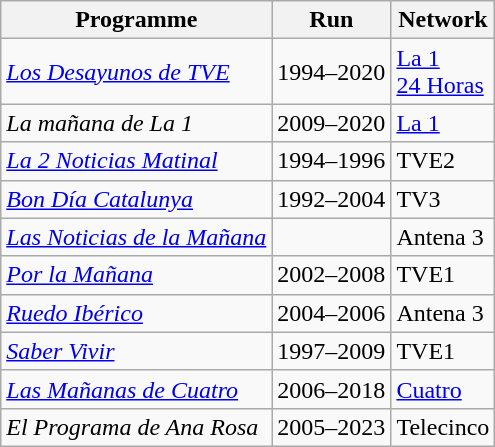<table class="wikitable">
<tr>
<th>Programme</th>
<th>Run</th>
<th>Network</th>
</tr>
<tr>
<td><em><a href='#'>Los Desayunos de TVE</a></em></td>
<td>1994–2020</td>
<td><a href='#'>La 1</a><br><a href='#'>24 Horas</a></td>
</tr>
<tr>
<td><em>La mañana de La 1</em></td>
<td>2009–2020</td>
<td><a href='#'>La 1</a></td>
</tr>
<tr>
<td><em><a href='#'>La 2 Noticias Matinal</a></em></td>
<td>1994–1996</td>
<td>TVE2</td>
</tr>
<tr>
<td><em><a href='#'>Bon Día Catalunya</a></em></td>
<td>1992–2004</td>
<td>TV3</td>
</tr>
<tr>
<td><em><a href='#'>Las Noticias de la Mañana</a></em></td>
<td></td>
<td>Antena 3</td>
</tr>
<tr>
<td><em><a href='#'>Por la Mañana</a></em></td>
<td>2002–2008</td>
<td>TVE1</td>
</tr>
<tr>
<td><em><a href='#'>Ruedo Ibérico</a></em></td>
<td>2004–2006</td>
<td>Antena 3</td>
</tr>
<tr>
<td><em><a href='#'>Saber Vivir</a></em></td>
<td>1997–2009</td>
<td>TVE1</td>
</tr>
<tr>
<td><em><a href='#'>Las Mañanas de Cuatro</a></em></td>
<td>2006–2018</td>
<td><a href='#'>Cuatro</a></td>
</tr>
<tr>
<td><em>El Programa de Ana Rosa</em></td>
<td>2005–2023</td>
<td>Telecinco</td>
</tr>
</table>
